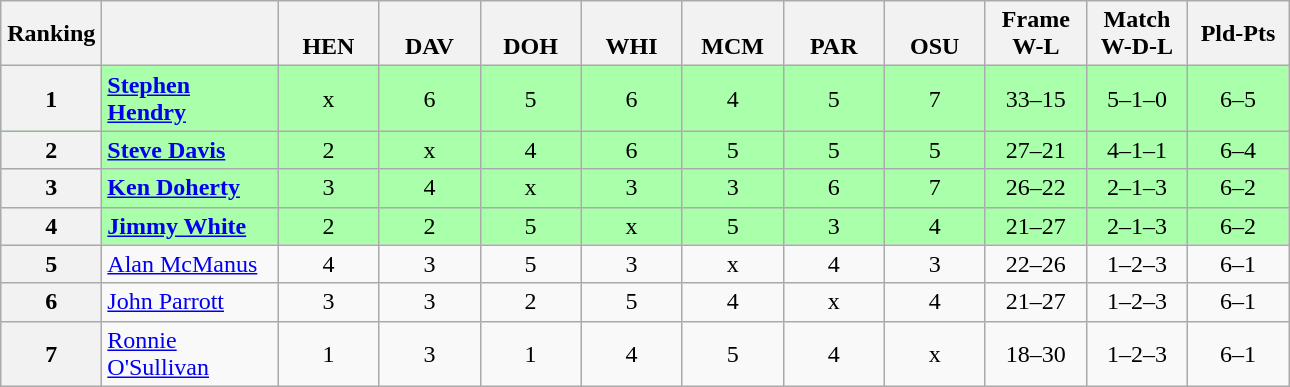<table class="wikitable" style="text-align:center">
<tr>
<th width=60>Ranking</th>
<th class="unsortable" width=110></th>
<th width=60><br> HEN</th>
<th width=60><br> DAV</th>
<th width=60><br> DOH</th>
<th width=60><br> WHI</th>
<th width=60><br> MCM</th>
<th width=60><br> PAR</th>
<th width=60><br> OSU</th>
<th width=60>Frame<br>W-L</th>
<th width=60>Match<br>W-D-L</th>
<th width=60>Pld-Pts</th>
</tr>
<tr style="background:#aaffaa;">
<th>1</th>
<td align="left"><strong><a href='#'>Stephen Hendry</a></strong></td>
<td>x</td>
<td>6</td>
<td>5</td>
<td>6</td>
<td>4</td>
<td>5</td>
<td>7</td>
<td>33–15</td>
<td>5–1–0</td>
<td>6–5</td>
</tr>
<tr style="background:#aaffaa;">
<th>2</th>
<td align="left"><strong><a href='#'>Steve Davis</a></strong></td>
<td>2</td>
<td>x</td>
<td>4</td>
<td>6</td>
<td>5</td>
<td>5</td>
<td>5</td>
<td>27–21</td>
<td>4–1–1</td>
<td>6–4</td>
</tr>
<tr style="background:#aaffaa;">
<th>3</th>
<td align="left"><strong><a href='#'>Ken Doherty</a></strong></td>
<td>3</td>
<td>4</td>
<td>x</td>
<td>3</td>
<td>3</td>
<td>6</td>
<td>7</td>
<td>26–22</td>
<td>2–1–3</td>
<td>6–2</td>
</tr>
<tr style="background:#aaffaa;">
<th>4</th>
<td align="left"><strong><a href='#'>Jimmy White</a></strong></td>
<td>2</td>
<td>2</td>
<td>5</td>
<td>x</td>
<td>5</td>
<td>3</td>
<td>4</td>
<td>21–27</td>
<td>2–1–3</td>
<td>6–2</td>
</tr>
<tr>
<th>5</th>
<td align="left"><a href='#'>Alan McManus</a></td>
<td>4</td>
<td>3</td>
<td>5</td>
<td>3</td>
<td>x</td>
<td>4</td>
<td>3</td>
<td>22–26</td>
<td>1–2–3</td>
<td>6–1</td>
</tr>
<tr>
<th>6</th>
<td align="left"><a href='#'>John Parrott</a></td>
<td>3</td>
<td>3</td>
<td>2</td>
<td>5</td>
<td>4</td>
<td>x</td>
<td>4</td>
<td>21–27</td>
<td>1–2–3</td>
<td>6–1</td>
</tr>
<tr>
<th>7</th>
<td align="left"><a href='#'>Ronnie O'Sullivan</a></td>
<td>1</td>
<td>3</td>
<td>1</td>
<td>4</td>
<td>5</td>
<td>4</td>
<td>x</td>
<td>18–30</td>
<td>1–2–3</td>
<td>6–1</td>
</tr>
</table>
